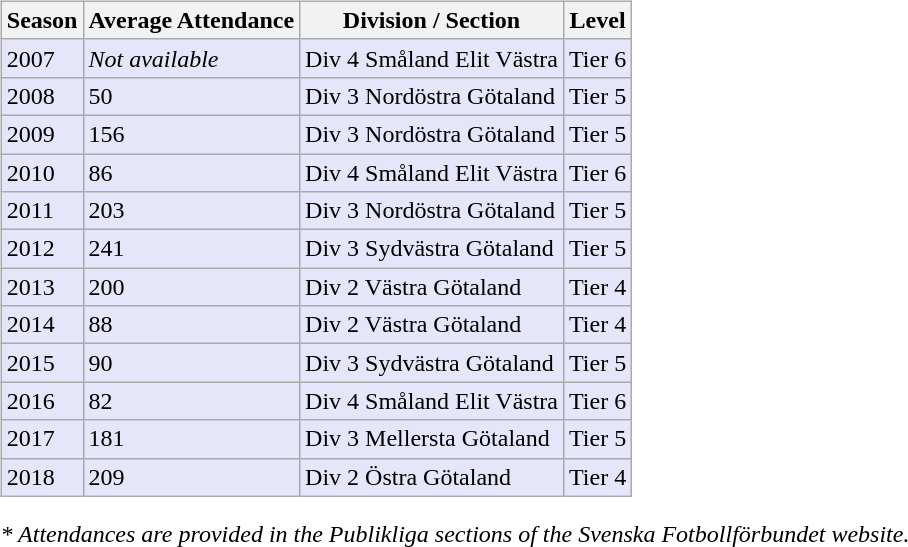<table>
<tr>
<td valign="top" width=0%><br><table class="wikitable">
<tr style="background:#f0f6fa;">
<th><strong>Season</strong></th>
<th><strong>Average Attendance</strong></th>
<th><strong>Division / Section</strong></th>
<th><strong>Level</strong></th>
</tr>
<tr>
<td style="background:#E6E6FA;">2007</td>
<td style="background:#E6E6FA;"><em>Not available</em></td>
<td style="background:#E6E6FA;">Div 4 Småland Elit Västra</td>
<td style="background:#E6E6FA;">Tier 6</td>
</tr>
<tr>
<td style="background:#E6E6FA;">2008</td>
<td style="background:#E6E6FA;">50</td>
<td style="background:#E6E6FA;">Div 3 Nordöstra Götaland</td>
<td style="background:#E6E6FA;">Tier 5</td>
</tr>
<tr>
<td style="background:#E6E6FA;">2009</td>
<td style="background:#E6E6FA;">156</td>
<td style="background:#E6E6FA;">Div 3 Nordöstra Götaland</td>
<td style="background:#E6E6FA;">Tier 5</td>
</tr>
<tr>
<td style="background:#E6E6FA;">2010</td>
<td style="background:#E6E6FA;">86</td>
<td style="background:#E6E6FA;">Div 4 Småland Elit Västra</td>
<td style="background:#E6E6FA;">Tier 6</td>
</tr>
<tr>
<td style="background:#E6E6FA;">2011</td>
<td style="background:#E6E6FA;">203</td>
<td style="background:#E6E6FA;">Div 3 Nordöstra Götaland</td>
<td style="background:#E6E6FA;">Tier 5</td>
</tr>
<tr>
<td style="background:#E6E6FA;">2012</td>
<td style="background:#E6E6FA;">241</td>
<td style="background:#E6E6FA;">Div 3 Sydvästra Götaland</td>
<td style="background:#E6E6FA;">Tier 5</td>
</tr>
<tr>
<td style="background:#E6E6FA;">2013</td>
<td style="background:#E6E6FA;">200</td>
<td style="background:#E6E6FA;">Div 2 Västra Götaland</td>
<td style="background:#E6E6FA;">Tier 4</td>
</tr>
<tr>
<td style="background:#E6E6FA;">2014</td>
<td style="background:#E6E6FA;">88</td>
<td style="background:#E6E6FA;">Div 2 Västra Götaland</td>
<td style="background:#E6E6FA;">Tier 4</td>
</tr>
<tr>
<td style="background:#E6E6FA;">2015</td>
<td style="background:#E6E6FA;">90</td>
<td style="background:#E6E6FA;">Div 3 Sydvästra Götaland</td>
<td style="background:#E6E6FA;">Tier 5</td>
</tr>
<tr>
<td style="background:#E6E6FA;">2016</td>
<td style="background:#E6E6FA;">82</td>
<td style="background:#E6E6FA;">Div 4 Småland Elit Västra</td>
<td style="background:#E6E6FA;">Tier 6</td>
</tr>
<tr>
<td style="background:#E6E6FA;">2017</td>
<td style="background:#E6E6FA;">181</td>
<td style="background:#E6E6FA;">Div 3 Mellersta Götaland</td>
<td style="background:#E6E6FA;">Tier 5</td>
</tr>
<tr>
<td style="background:#E6E6FA;">2018</td>
<td style="background:#E6E6FA;">209</td>
<td style="background:#E6E6FA;">Div 2 Östra Götaland</td>
<td style="background:#E6E6FA;">Tier 4</td>
</tr>
</table>
<em>* Attendances are provided in the Publikliga sections of the Svenska Fotbollförbundet website.</em> </td>
</tr>
</table>
